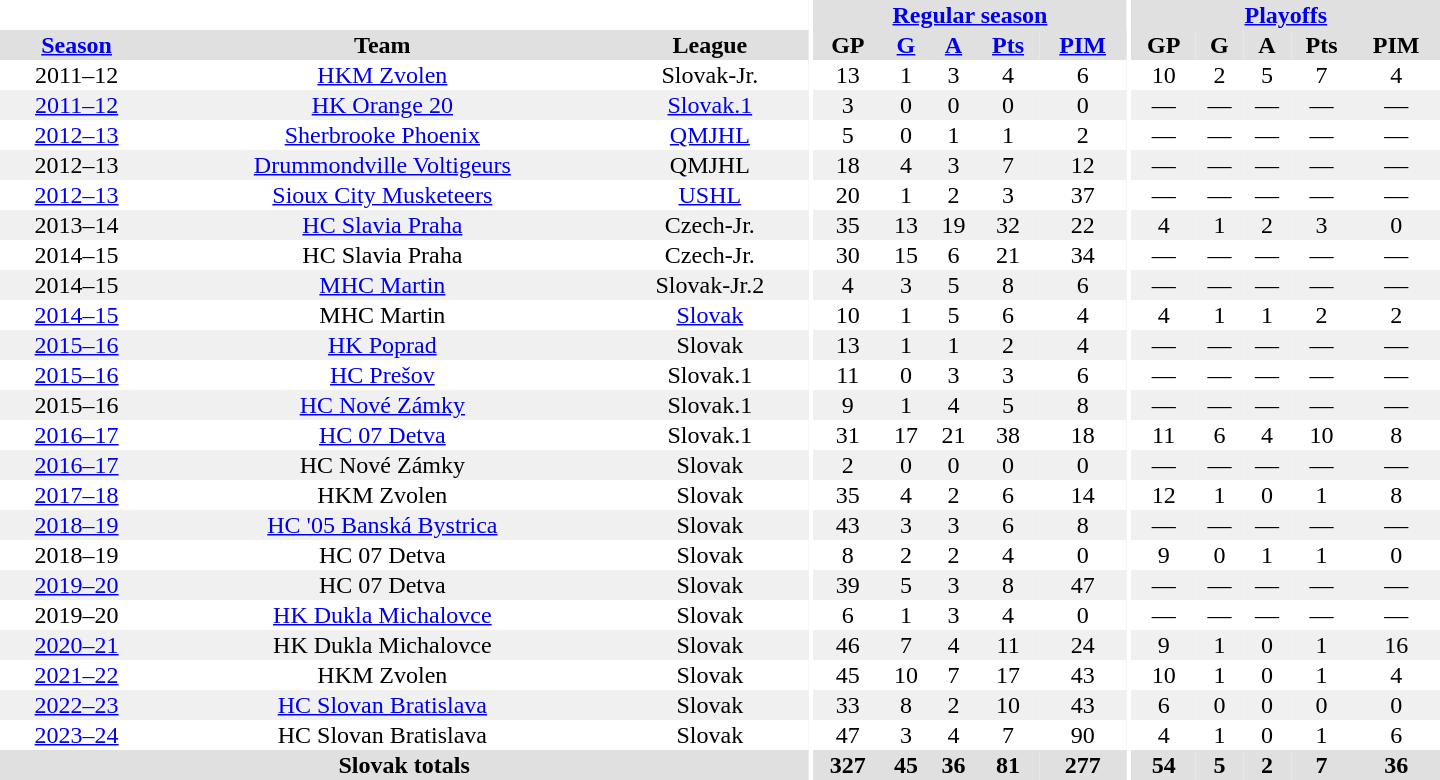<table border="0" cellpadding="1" cellspacing="0" style="text-align:center; width:60em">
<tr bgcolor="#e0e0e0">
<th colspan="3" bgcolor="#ffffff"></th>
<th rowspan="99" bgcolor="#ffffff"></th>
<th colspan="5"><a href='#'>Regular season</a></th>
<th rowspan="99" bgcolor="#ffffff"></th>
<th colspan="5"><a href='#'>Playoffs</a></th>
</tr>
<tr bgcolor="#e0e0e0">
<th><a href='#'>Season</a></th>
<th>Team</th>
<th>League</th>
<th>GP</th>
<th><a href='#'>G</a></th>
<th><a href='#'>A</a></th>
<th><a href='#'>Pts</a></th>
<th><a href='#'>PIM</a></th>
<th>GP</th>
<th>G</th>
<th>A</th>
<th>Pts</th>
<th>PIM</th>
</tr>
<tr>
<td>2011–12</td>
<td><a href='#'>HKM Zvolen</a></td>
<td>Slovak-Jr.</td>
<td>13</td>
<td>1</td>
<td>3</td>
<td>4</td>
<td>6</td>
<td>10</td>
<td>2</td>
<td>5</td>
<td>7</td>
<td>4</td>
</tr>
<tr bgcolor="#f0f0f0">
<td><a href='#'>2011–12</a></td>
<td><a href='#'>HK Orange 20</a></td>
<td><a href='#'>Slovak.1</a></td>
<td>3</td>
<td>0</td>
<td>0</td>
<td>0</td>
<td>0</td>
<td>—</td>
<td>—</td>
<td>—</td>
<td>—</td>
<td>—</td>
</tr>
<tr>
<td><a href='#'>2012–13</a></td>
<td><a href='#'>Sherbrooke Phoenix</a></td>
<td><a href='#'>QMJHL</a></td>
<td>5</td>
<td>0</td>
<td>1</td>
<td>1</td>
<td>2</td>
<td>—</td>
<td>—</td>
<td>—</td>
<td>—</td>
<td>—</td>
</tr>
<tr bgcolor="#f0f0f0">
<td>2012–13</td>
<td><a href='#'>Drummondville Voltigeurs</a></td>
<td>QMJHL</td>
<td>18</td>
<td>4</td>
<td>3</td>
<td>7</td>
<td>12</td>
<td>—</td>
<td>—</td>
<td>—</td>
<td>—</td>
<td>—</td>
</tr>
<tr>
<td><a href='#'>2012–13</a></td>
<td><a href='#'>Sioux City Musketeers</a></td>
<td><a href='#'>USHL</a></td>
<td>20</td>
<td>1</td>
<td>2</td>
<td>3</td>
<td>37</td>
<td>—</td>
<td>—</td>
<td>—</td>
<td>—</td>
<td>—</td>
</tr>
<tr bgcolor="#f0f0f0">
<td>2013–14</td>
<td><a href='#'>HC Slavia Praha</a></td>
<td>Czech-Jr.</td>
<td>35</td>
<td>13</td>
<td>19</td>
<td>32</td>
<td>22</td>
<td>4</td>
<td>1</td>
<td>2</td>
<td>3</td>
<td>0</td>
</tr>
<tr>
<td>2014–15</td>
<td>HC Slavia Praha</td>
<td>Czech-Jr.</td>
<td>30</td>
<td>15</td>
<td>6</td>
<td>21</td>
<td>34</td>
<td>—</td>
<td>—</td>
<td>—</td>
<td>—</td>
<td>—</td>
</tr>
<tr bgcolor="#f0f0f0">
<td>2014–15</td>
<td><a href='#'>MHC Martin</a></td>
<td>Slovak-Jr.2</td>
<td>4</td>
<td>3</td>
<td>5</td>
<td>8</td>
<td>6</td>
<td>—</td>
<td>—</td>
<td>—</td>
<td>—</td>
<td>—</td>
</tr>
<tr>
<td><a href='#'>2014–15</a></td>
<td>MHC Martin</td>
<td><a href='#'>Slovak</a></td>
<td>10</td>
<td>1</td>
<td>5</td>
<td>6</td>
<td>4</td>
<td>4</td>
<td>1</td>
<td>1</td>
<td>2</td>
<td>2</td>
</tr>
<tr bgcolor="#f0f0f0">
<td><a href='#'>2015–16</a></td>
<td><a href='#'>HK Poprad</a></td>
<td>Slovak</td>
<td>13</td>
<td>1</td>
<td>1</td>
<td>2</td>
<td>4</td>
<td>—</td>
<td>—</td>
<td>—</td>
<td>—</td>
<td>—</td>
</tr>
<tr>
<td><a href='#'>2015–16</a></td>
<td><a href='#'>HC Prešov</a></td>
<td>Slovak.1</td>
<td>11</td>
<td>0</td>
<td>3</td>
<td>3</td>
<td>6</td>
<td>—</td>
<td>—</td>
<td>—</td>
<td>—</td>
<td>—</td>
</tr>
<tr bgcolor="#f0f0f0">
<td>2015–16</td>
<td><a href='#'>HC Nové Zámky</a></td>
<td>Slovak.1</td>
<td>9</td>
<td>1</td>
<td>4</td>
<td>5</td>
<td>8</td>
<td>—</td>
<td>—</td>
<td>—</td>
<td>—</td>
<td>—</td>
</tr>
<tr>
<td><a href='#'>2016–17</a></td>
<td><a href='#'>HC 07 Detva</a></td>
<td>Slovak.1</td>
<td>31</td>
<td>17</td>
<td>21</td>
<td>38</td>
<td>18</td>
<td>11</td>
<td>6</td>
<td>4</td>
<td>10</td>
<td>8</td>
</tr>
<tr bgcolor="#f0f0f0">
<td><a href='#'>2016–17</a></td>
<td>HC Nové Zámky</td>
<td>Slovak</td>
<td>2</td>
<td>0</td>
<td>0</td>
<td>0</td>
<td>0</td>
<td>—</td>
<td>—</td>
<td>—</td>
<td>—</td>
<td>—</td>
</tr>
<tr>
<td><a href='#'>2017–18</a></td>
<td>HKM Zvolen</td>
<td>Slovak</td>
<td>35</td>
<td>4</td>
<td>2</td>
<td>6</td>
<td>14</td>
<td>12</td>
<td>1</td>
<td>0</td>
<td>1</td>
<td>8</td>
</tr>
<tr bgcolor="#f0f0f0">
<td><a href='#'>2018–19</a></td>
<td><a href='#'>HC '05 Banská Bystrica</a></td>
<td>Slovak</td>
<td>43</td>
<td>3</td>
<td>3</td>
<td>6</td>
<td>8</td>
<td>—</td>
<td>—</td>
<td>—</td>
<td>—</td>
<td>—</td>
</tr>
<tr>
<td>2018–19</td>
<td>HC 07 Detva</td>
<td>Slovak</td>
<td>8</td>
<td>2</td>
<td>2</td>
<td>4</td>
<td>0</td>
<td>9</td>
<td>0</td>
<td>1</td>
<td>1</td>
<td>0</td>
</tr>
<tr bgcolor="#f0f0f0">
<td><a href='#'>2019–20</a></td>
<td>HC 07 Detva</td>
<td>Slovak</td>
<td>39</td>
<td>5</td>
<td>3</td>
<td>8</td>
<td>47</td>
<td>—</td>
<td>—</td>
<td>—</td>
<td>—</td>
<td>—</td>
</tr>
<tr>
<td>2019–20</td>
<td><a href='#'>HK Dukla Michalovce</a></td>
<td>Slovak</td>
<td>6</td>
<td>1</td>
<td>3</td>
<td>4</td>
<td>0</td>
<td>—</td>
<td>—</td>
<td>—</td>
<td>—</td>
<td>—</td>
</tr>
<tr bgcolor="#f0f0f0">
<td><a href='#'>2020–21</a></td>
<td>HK Dukla Michalovce</td>
<td>Slovak</td>
<td>46</td>
<td>7</td>
<td>4</td>
<td>11</td>
<td>24</td>
<td>9</td>
<td>1</td>
<td>0</td>
<td>1</td>
<td>16</td>
</tr>
<tr>
<td><a href='#'>2021–22</a></td>
<td>HKM Zvolen</td>
<td>Slovak</td>
<td>45</td>
<td>10</td>
<td>7</td>
<td>17</td>
<td>43</td>
<td>10</td>
<td>1</td>
<td>0</td>
<td>1</td>
<td>4</td>
</tr>
<tr bgcolor="#f0f0f0">
<td><a href='#'>2022–23</a></td>
<td><a href='#'>HC Slovan Bratislava</a></td>
<td>Slovak</td>
<td>33</td>
<td>8</td>
<td>2</td>
<td>10</td>
<td>43</td>
<td>6</td>
<td>0</td>
<td>0</td>
<td>0</td>
<td>0</td>
</tr>
<tr>
<td><a href='#'>2023–24</a></td>
<td>HC Slovan Bratislava</td>
<td>Slovak</td>
<td>47</td>
<td>3</td>
<td>4</td>
<td>7</td>
<td>90</td>
<td>4</td>
<td>1</td>
<td>0</td>
<td>1</td>
<td>6</td>
</tr>
<tr bgcolor="#e0e0e0">
<th colspan="3">Slovak totals</th>
<th>327</th>
<th>45</th>
<th>36</th>
<th>81</th>
<th>277</th>
<th>54</th>
<th>5</th>
<th>2</th>
<th>7</th>
<th>36</th>
</tr>
</table>
